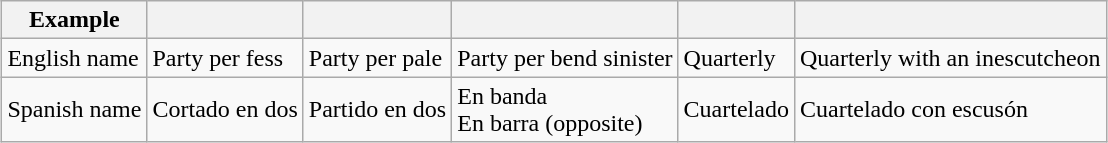<table class="wikitable" style="margin:1em auto;">
<tr>
<th>Example</th>
<th></th>
<th></th>
<th></th>
<th></th>
<th></th>
</tr>
<tr>
<td>English name</td>
<td>Party per fess</td>
<td>Party per pale</td>
<td>Party per bend sinister</td>
<td>Quarterly</td>
<td>Quarterly with an inescutcheon</td>
</tr>
<tr>
<td>Spanish name</td>
<td>Cortado en dos</td>
<td>Partido en dos</td>
<td>En banda<br>En barra (opposite)</td>
<td>Cuartelado</td>
<td>Cuartelado con escusón</td>
</tr>
</table>
